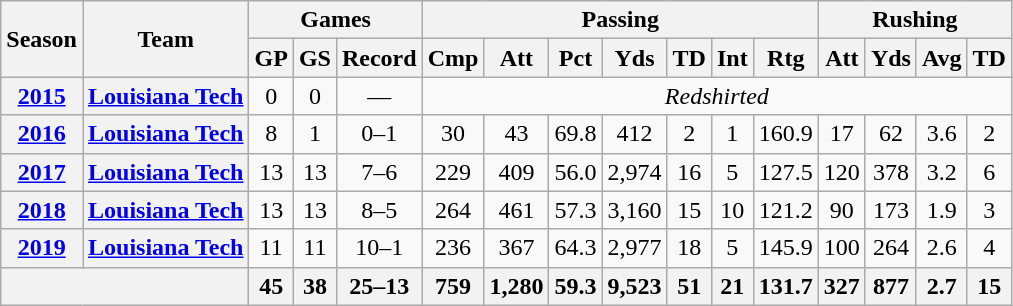<table class=wikitable style="text-align:center;">
<tr>
<th rowspan="2">Season</th>
<th rowspan="2">Team</th>
<th colspan="3">Games</th>
<th colspan="7">Passing</th>
<th colspan="4">Rushing</th>
</tr>
<tr>
<th>GP</th>
<th>GS</th>
<th>Record</th>
<th>Cmp</th>
<th>Att</th>
<th>Pct</th>
<th>Yds</th>
<th>TD</th>
<th>Int</th>
<th>Rtg</th>
<th>Att</th>
<th>Yds</th>
<th>Avg</th>
<th>TD</th>
</tr>
<tr>
<th><a href='#'>2015</a></th>
<th><a href='#'>Louisiana Tech</a></th>
<td>0</td>
<td>0</td>
<td>—</td>
<td colspan="11"><em>Redshirted </em></td>
</tr>
<tr>
<th><a href='#'>2016</a></th>
<th><a href='#'>Louisiana Tech</a></th>
<td>8</td>
<td>1</td>
<td>0–1</td>
<td>30</td>
<td>43</td>
<td>69.8</td>
<td>412</td>
<td>2</td>
<td>1</td>
<td>160.9</td>
<td>17</td>
<td>62</td>
<td>3.6</td>
<td>2</td>
</tr>
<tr>
<th><a href='#'>2017</a></th>
<th><a href='#'>Louisiana Tech</a></th>
<td>13</td>
<td>13</td>
<td>7–6</td>
<td>229</td>
<td>409</td>
<td>56.0</td>
<td>2,974</td>
<td>16</td>
<td>5</td>
<td>127.5</td>
<td>120</td>
<td>378</td>
<td>3.2</td>
<td>6</td>
</tr>
<tr>
<th><a href='#'>2018</a></th>
<th><a href='#'>Louisiana Tech</a></th>
<td>13</td>
<td>13</td>
<td>8–5</td>
<td>264</td>
<td>461</td>
<td>57.3</td>
<td>3,160</td>
<td>15</td>
<td>10</td>
<td>121.2</td>
<td>90</td>
<td>173</td>
<td>1.9</td>
<td>3</td>
</tr>
<tr>
<th><a href='#'>2019</a></th>
<th><a href='#'>Louisiana Tech</a></th>
<td>11</td>
<td>11</td>
<td>10–1</td>
<td>236</td>
<td>367</td>
<td>64.3</td>
<td>2,977</td>
<td>18</td>
<td>5</td>
<td>145.9</td>
<td>100</td>
<td>264</td>
<td>2.6</td>
<td>4</td>
</tr>
<tr>
<th colspan="2"></th>
<th>45</th>
<th>38</th>
<th>25–13</th>
<th>759</th>
<th>1,280</th>
<th>59.3</th>
<th>9,523</th>
<th>51</th>
<th>21</th>
<th>131.7</th>
<th>327</th>
<th>877</th>
<th>2.7</th>
<th>15</th>
</tr>
</table>
